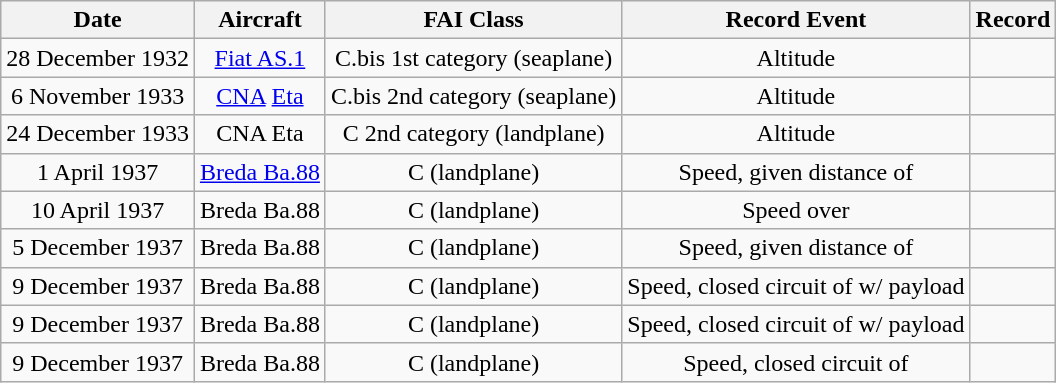<table class="wikitable" style="text-align:center;">
<tr>
<th>Date</th>
<th>Aircraft</th>
<th>FAI Class</th>
<th>Record Event</th>
<th>Record</th>
</tr>
<tr>
<td>28 December 1932</td>
<td><a href='#'>Fiat AS.1</a></td>
<td>C.bis 1st category (seaplane)</td>
<td>Altitude</td>
<td></td>
</tr>
<tr>
<td>6 November 1933</td>
<td><a href='#'>CNA</a> <a href='#'>Eta</a></td>
<td>C.bis 2nd category (seaplane)</td>
<td>Altitude</td>
<td></td>
</tr>
<tr>
<td>24 December 1933</td>
<td>CNA Eta</td>
<td>C 2nd category (landplane)</td>
<td>Altitude</td>
<td></td>
</tr>
<tr>
<td>1 April 1937</td>
<td><a href='#'>Breda Ba.88</a></td>
<td>C (landplane)</td>
<td>Speed, given distance of </td>
<td></td>
</tr>
<tr>
<td>10 April 1937</td>
<td>Breda Ba.88</td>
<td>C (landplane)</td>
<td>Speed over </td>
<td></td>
</tr>
<tr>
<td>5 December 1937</td>
<td>Breda Ba.88</td>
<td>C (landplane)</td>
<td>Speed, given distance of </td>
<td></td>
</tr>
<tr>
<td>9 December 1937</td>
<td>Breda Ba.88</td>
<td>C (landplane)</td>
<td>Speed, closed circuit of  w/  payload</td>
<td></td>
</tr>
<tr>
<td>9 December 1937</td>
<td>Breda Ba.88</td>
<td>C (landplane)</td>
<td>Speed, closed circuit of  w/  payload</td>
<td></td>
</tr>
<tr>
<td>9 December 1937</td>
<td>Breda Ba.88</td>
<td>C (landplane)</td>
<td>Speed, closed circuit of </td>
<td></td>
</tr>
</table>
